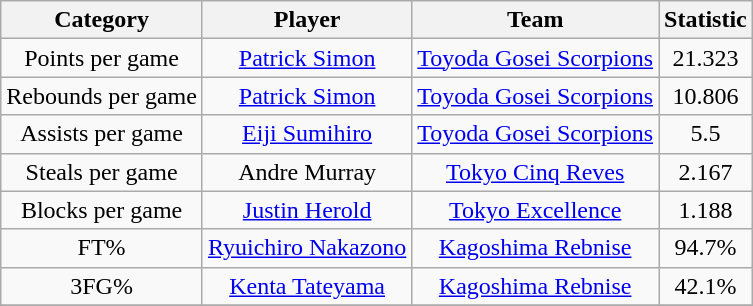<table class="wikitable" style="text-align:center">
<tr>
<th>Category</th>
<th>Player</th>
<th>Team</th>
<th>Statistic</th>
</tr>
<tr>
<td>Points per game</td>
<td><a href='#'>Patrick Simon</a></td>
<td><a href='#'>Toyoda Gosei Scorpions</a></td>
<td>21.323</td>
</tr>
<tr>
<td>Rebounds per game</td>
<td><a href='#'>Patrick Simon</a></td>
<td><a href='#'>Toyoda Gosei Scorpions</a></td>
<td>10.806</td>
</tr>
<tr>
<td>Assists per game</td>
<td><a href='#'>Eiji Sumihiro</a></td>
<td><a href='#'>Toyoda Gosei Scorpions</a></td>
<td>5.5</td>
</tr>
<tr>
<td>Steals per game</td>
<td>Andre Murray</td>
<td><a href='#'>Tokyo Cinq Reves</a></td>
<td>2.167</td>
</tr>
<tr>
<td>Blocks per game</td>
<td><a href='#'>Justin Herold</a></td>
<td><a href='#'>Tokyo Excellence</a></td>
<td>1.188</td>
</tr>
<tr>
<td>FT%</td>
<td><a href='#'>Ryuichiro Nakazono</a></td>
<td><a href='#'>Kagoshima Rebnise</a></td>
<td>94.7%</td>
</tr>
<tr>
<td>3FG%</td>
<td><a href='#'>Kenta Tateyama</a></td>
<td><a href='#'>Kagoshima Rebnise</a></td>
<td>42.1%</td>
</tr>
<tr>
</tr>
</table>
